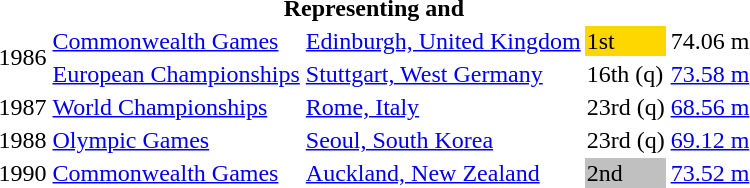<table>
<tr>
<th colspan="5">Representing  and </th>
</tr>
<tr>
<td rowspan=2>1986</td>
<td><a href='#'>Commonwealth Games</a></td>
<td><a href='#'>Edinburgh, United Kingdom</a></td>
<td bgcolor="gold">1st</td>
<td>74.06 m</td>
</tr>
<tr>
<td><a href='#'>European Championships</a></td>
<td><a href='#'>Stuttgart, West Germany</a></td>
<td>16th (q)</td>
<td><a href='#'>73.58 m</a></td>
</tr>
<tr>
<td>1987</td>
<td><a href='#'>World Championships</a></td>
<td><a href='#'>Rome, Italy</a></td>
<td>23rd (q)</td>
<td><a href='#'>68.56 m</a></td>
</tr>
<tr>
<td>1988</td>
<td><a href='#'>Olympic Games</a></td>
<td><a href='#'>Seoul, South Korea</a></td>
<td>23rd (q)</td>
<td><a href='#'>69.12 m</a></td>
</tr>
<tr>
<td>1990</td>
<td><a href='#'>Commonwealth Games</a></td>
<td><a href='#'>Auckland, New Zealand</a></td>
<td bgcolor="silver">2nd</td>
<td><a href='#'>73.52 m</a></td>
</tr>
</table>
